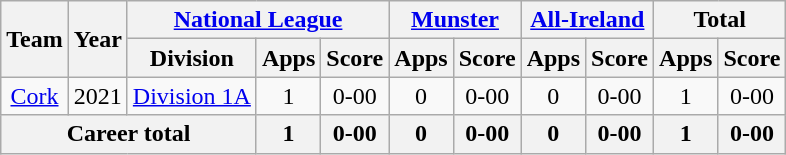<table class="wikitable" style="text-align:center">
<tr>
<th rowspan="2">Team</th>
<th rowspan="2">Year</th>
<th colspan="3"><a href='#'>National League</a></th>
<th colspan="2"><a href='#'>Munster</a></th>
<th colspan="2"><a href='#'>All-Ireland</a></th>
<th colspan="2">Total</th>
</tr>
<tr>
<th>Division</th>
<th>Apps</th>
<th>Score</th>
<th>Apps</th>
<th>Score</th>
<th>Apps</th>
<th>Score</th>
<th>Apps</th>
<th>Score</th>
</tr>
<tr>
<td rowspan="1"><a href='#'>Cork</a></td>
<td>2021</td>
<td rowspan="1"><a href='#'>Division 1A</a></td>
<td>1</td>
<td>0-00</td>
<td>0</td>
<td>0-00</td>
<td>0</td>
<td>0-00</td>
<td>1</td>
<td>0-00</td>
</tr>
<tr>
<th colspan="3">Career total</th>
<th>1</th>
<th>0-00</th>
<th>0</th>
<th>0-00</th>
<th>0</th>
<th>0-00</th>
<th>1</th>
<th>0-00</th>
</tr>
</table>
